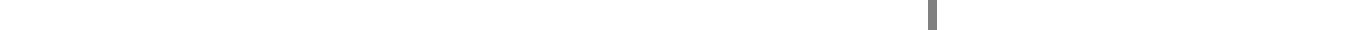<table style="width:1000px; text-align:center;">
<tr style="color:white;">
<td style="background:">1.7</td>
<td style="background:">3.3</td>
<td style="background:"><strong>45.1%</strong></td>
<td style="background:">25.1%</td>
<td style="background:gray; width:0.6%;"></td>
<td style="background:">22.9%</td>
<td style="background:">1.2</td>
</tr>
<tr>
<td></td>
<td></td>
<td></td>
<td></td>
<td></td>
<td></td>
<td></td>
</tr>
</table>
